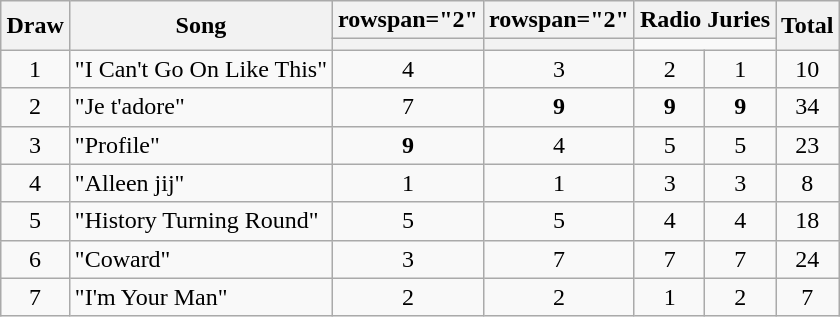<table class="wikitable collapsible" style="margin: 1em auto 1em auto; text-align:center;">
<tr>
<th rowspan="2">Draw</th>
<th rowspan="2">Song</th>
<th>rowspan="2" </th>
<th>rowspan="2" </th>
<th colspan="2">Radio Juries</th>
<th rowspan="2">Total</th>
</tr>
<tr>
<th></th>
<th></th>
</tr>
<tr>
<td>1</td>
<td align="left">"I Can't Go On Like This"</td>
<td>4</td>
<td>3</td>
<td>2</td>
<td>1</td>
<td>10</td>
</tr>
<tr>
<td>2</td>
<td align="left">"Je t'adore"</td>
<td>7</td>
<td><strong>9</strong></td>
<td><strong>9</strong></td>
<td><strong>9</strong></td>
<td>34</td>
</tr>
<tr>
<td>3</td>
<td align="left">"Profile"</td>
<td><strong>9</strong></td>
<td>4</td>
<td>5</td>
<td>5</td>
<td>23</td>
</tr>
<tr>
<td>4</td>
<td align="left">"Alleen jij"</td>
<td>1</td>
<td>1</td>
<td>3</td>
<td>3</td>
<td>8</td>
</tr>
<tr>
<td>5</td>
<td align="left">"History Turning Round"</td>
<td>5</td>
<td>5</td>
<td>4</td>
<td>4</td>
<td>18</td>
</tr>
<tr>
<td>6</td>
<td align="left">"Coward"</td>
<td>3</td>
<td>7</td>
<td>7</td>
<td>7</td>
<td>24</td>
</tr>
<tr>
<td>7</td>
<td align="left">"I'm Your Man"</td>
<td>2</td>
<td>2</td>
<td>1</td>
<td>2</td>
<td>7</td>
</tr>
</table>
